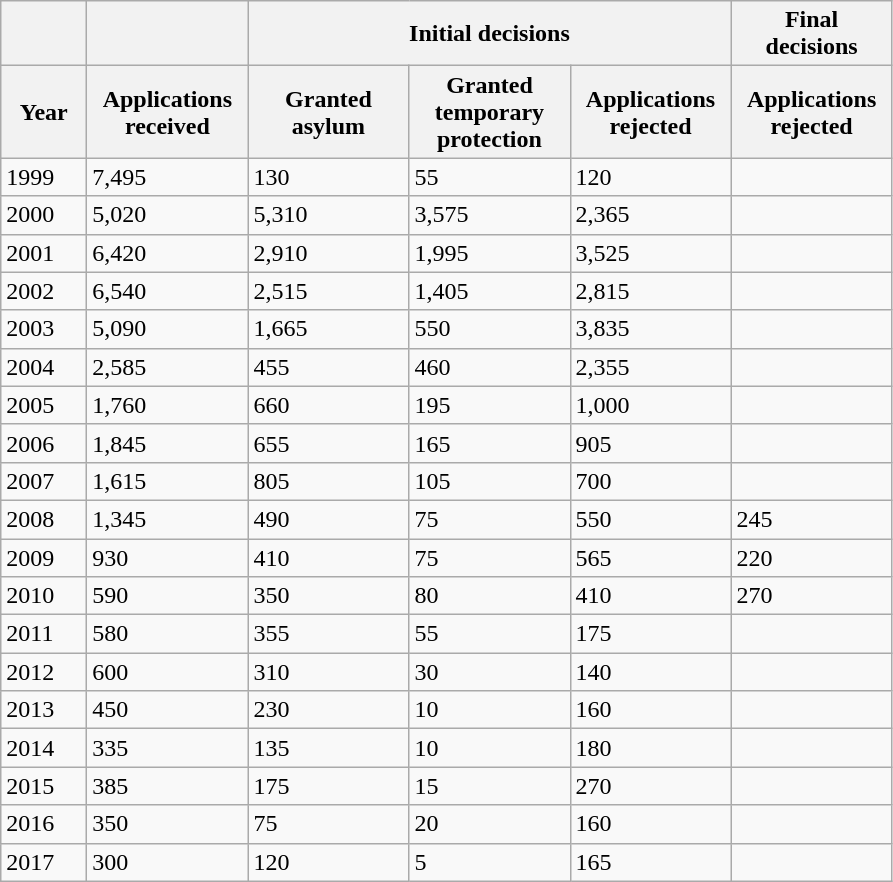<table class="wikitable floatright">
<tr>
<th></th>
<th></th>
<th colspan="3" style="width:300px;">Initial decisions</th>
<th>Final decisions</th>
</tr>
<tr>
<th scope="col" style="width:50px;">Year</th>
<th scope="col" style="width:100px;">Applications received</th>
<th scope="col" style="width:100px;">Granted asylum</th>
<th scope="col" style="width:100px;">Granted temporary protection</th>
<th scope="col" style="width:100px;">Applications rejected</th>
<th scope="col" style="width:100px;">Applications rejected</th>
</tr>
<tr>
<td>1999</td>
<td>7,495</td>
<td>130</td>
<td>55</td>
<td>120</td>
<td></td>
</tr>
<tr>
<td>2000</td>
<td>5,020</td>
<td>5,310</td>
<td>3,575</td>
<td>2,365</td>
<td></td>
</tr>
<tr>
<td>2001</td>
<td>6,420</td>
<td>2,910</td>
<td>1,995</td>
<td>3,525</td>
<td></td>
</tr>
<tr>
<td>2002</td>
<td>6,540</td>
<td>2,515</td>
<td>1,405</td>
<td>2,815</td>
<td></td>
</tr>
<tr>
<td>2003</td>
<td>5,090</td>
<td>1,665</td>
<td>550</td>
<td>3,835</td>
<td></td>
</tr>
<tr>
<td>2004</td>
<td>2,585</td>
<td>455</td>
<td>460</td>
<td>2,355</td>
<td></td>
</tr>
<tr>
<td>2005</td>
<td>1,760</td>
<td>660</td>
<td>195</td>
<td>1,000</td>
<td></td>
</tr>
<tr>
<td>2006</td>
<td>1,845</td>
<td>655</td>
<td>165</td>
<td>905</td>
<td></td>
</tr>
<tr>
<td>2007</td>
<td>1,615</td>
<td>805</td>
<td>105</td>
<td>700</td>
<td></td>
</tr>
<tr>
<td>2008</td>
<td>1,345</td>
<td>490</td>
<td>75</td>
<td>550</td>
<td>245</td>
</tr>
<tr>
<td>2009</td>
<td>930</td>
<td>410</td>
<td>75</td>
<td>565</td>
<td>220</td>
</tr>
<tr>
<td>2010</td>
<td>590</td>
<td>350</td>
<td>80</td>
<td>410</td>
<td>270</td>
</tr>
<tr>
<td>2011</td>
<td>580</td>
<td>355</td>
<td>55</td>
<td>175</td>
<td></td>
</tr>
<tr>
<td>2012</td>
<td>600</td>
<td>310</td>
<td>30</td>
<td>140</td>
<td></td>
</tr>
<tr>
<td>2013</td>
<td>450</td>
<td>230</td>
<td>10</td>
<td>160</td>
<td></td>
</tr>
<tr>
<td>2014</td>
<td>335</td>
<td>135</td>
<td>10</td>
<td>180</td>
<td></td>
</tr>
<tr>
<td>2015</td>
<td>385</td>
<td>175</td>
<td>15</td>
<td>270</td>
<td></td>
</tr>
<tr>
<td>2016</td>
<td>350</td>
<td>75</td>
<td>20</td>
<td>160</td>
<td></td>
</tr>
<tr>
<td>2017</td>
<td>300</td>
<td>120</td>
<td>5</td>
<td>165</td>
<td></td>
</tr>
</table>
